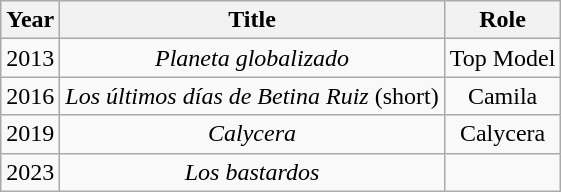<table class="wikitable plainrowheaders" style="text-align:center;" border="1">
<tr>
<th>Year</th>
<th>Title</th>
<th>Role</th>
</tr>
<tr>
<td>2013</td>
<td><em>Planeta globalizado</em></td>
<td>Top Model</td>
</tr>
<tr>
<td>2016</td>
<td><em>Los últimos días de Betina Ruiz</em> (short)</td>
<td>Camila</td>
</tr>
<tr>
<td>2019</td>
<td><em>Calycera</em></td>
<td>Calycera</td>
</tr>
<tr>
<td>2023</td>
<td><em>Los bastardos</em></td>
<td></td>
</tr>
</table>
